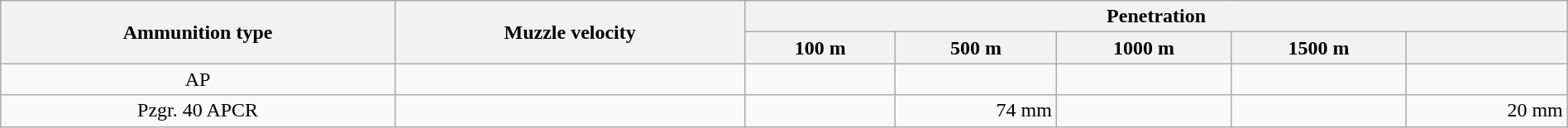<table class="wikitable" style="text-align:right; width: 100%">
<tr>
<th rowspan=2>Ammunition type</th>
<th rowspan=2>Muzzle velocity</th>
<th colspan=10>Penetration</th>
</tr>
<tr>
<th>100 m</th>
<th>500 m</th>
<th>1000 m</th>
<th>1500 m</th>
<th></th>
</tr>
<tr>
<td style="text-align:center">AP</td>
<td style="text-align:center"></td>
<td></td>
<td></td>
<td></td>
<td></td>
<td></td>
</tr>
<tr>
<td style="text-align:center">Pzgr. 40 APCR</td>
<td style="text-align:center"></td>
<td></td>
<td>74 mm</td>
<td></td>
<td></td>
<td>20 mm</td>
</tr>
</table>
